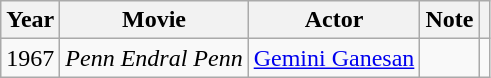<table class="wikitable">
<tr>
<th>Year</th>
<th>Movie</th>
<th>Actor</th>
<th>Note</th>
<th class="unsortable"></th>
</tr>
<tr>
<td>1967</td>
<td><em>Penn Endral Penn</em></td>
<td><a href='#'>Gemini Ganesan</a></td>
<td></td>
<td></td>
</tr>
</table>
